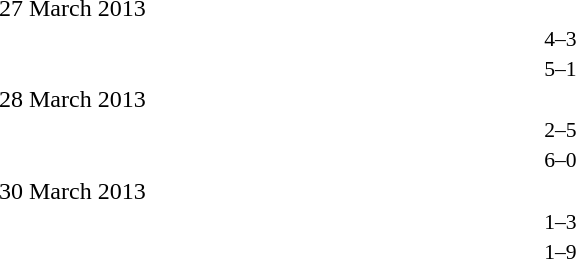<table style="width:70%;" cellspacing="1">
<tr>
<th width=35%></th>
<th width=15%></th>
<th></th>
</tr>
<tr>
<td>27 March 2013</td>
</tr>
<tr style=font-size:90%>
<td align=right><strong></strong></td>
<td align=center>4–3</td>
<td><strong></strong></td>
</tr>
<tr style=font-size:90%>
<td align=right><strong></strong></td>
<td align=center>5–1</td>
<td><strong></strong></td>
</tr>
<tr>
<td>28 March 2013</td>
</tr>
<tr style=font-size:90%>
<td align=right><strong></strong></td>
<td align=center>2–5</td>
<td><strong></strong></td>
</tr>
<tr style=font-size:90%>
<td align=right><strong></strong></td>
<td align=center>6–0</td>
<td><strong></strong></td>
</tr>
<tr>
<td>30 March 2013</td>
</tr>
<tr style=font-size:90%>
<td align=right><strong></strong></td>
<td align=center>1–3</td>
<td><strong></strong></td>
</tr>
<tr style=font-size:90%>
<td align=right><strong></strong></td>
<td align=center>1–9</td>
<td><strong></strong></td>
</tr>
</table>
